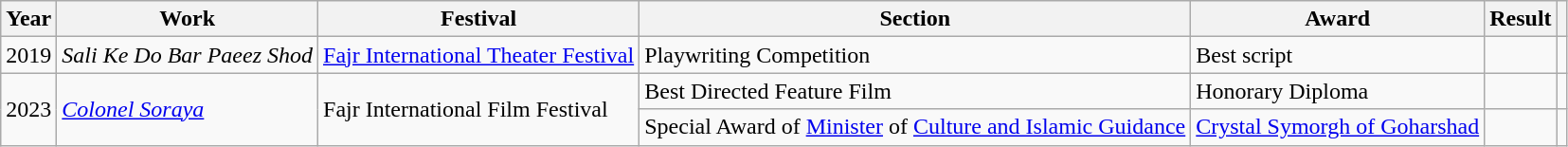<table class="wikitable">
<tr>
<th>Year</th>
<th>Work</th>
<th>Festival</th>
<th>Section</th>
<th>Award</th>
<th>Result</th>
<th></th>
</tr>
<tr>
<td>2019</td>
<td><em>Sali Ke Do Bar Paeez Shod</em></td>
<td><a href='#'>Fajr International Theater Festival</a></td>
<td>Playwriting Competition</td>
<td>Best script</td>
<td></td>
<td></td>
</tr>
<tr>
<td rowspan="2">2023</td>
<td rowspan="2"><em><a href='#'>Colonel Soraya</a></em></td>
<td rowspan="2">Fajr International Film Festival</td>
<td>Best Directed Feature Film</td>
<td>Honorary Diploma</td>
<td></td>
<td></td>
</tr>
<tr>
<td>Special Award of <a href='#'>Minister</a> of <a href='#'>Culture and Islamic Guidance</a></td>
<td><a href='#'>Crystal Symorgh of Goharshad</a></td>
<td></td>
<td></td>
</tr>
</table>
